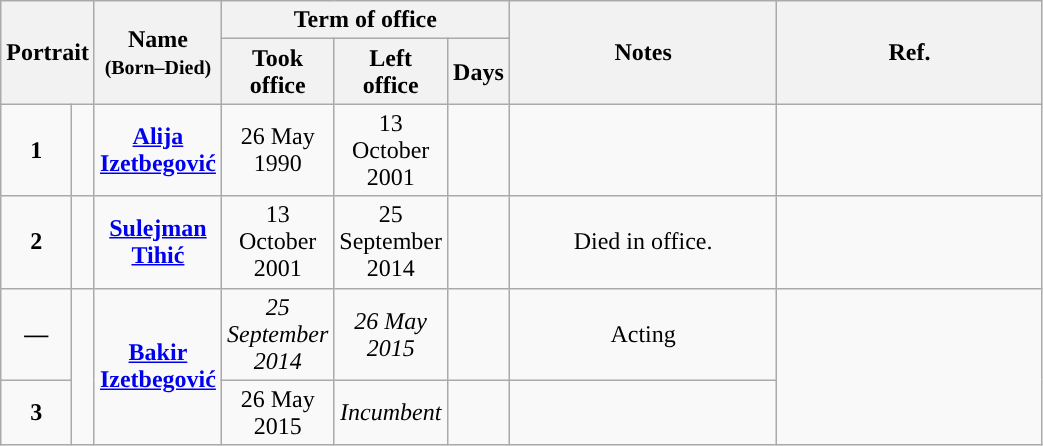<table class="wikitable" style="text-align:center; width:55%; border:1px #AAAAFF solid">
<tr>
<th rowspan=2 colspan=2>Portrait</th>
<th rowspan=2>Name<br><small>(Born–Died)</small></th>
<th colspan=3>Term of office</th>
<th width=28% rowspan=2>Notes</th>
<th width=28% rowspan=2>Ref.</th>
</tr>
<tr>
<th>Took office</th>
<th>Left office</th>
<th>Days</th>
</tr>
<tr>
<td style="background:"><strong>1</strong></td>
<td></td>
<td><strong><a href='#'>Alija Izetbegović</a></strong><br></td>
<td>26 May 1990</td>
<td>13 October 2001</td>
<td></td>
<td></td>
<td></td>
</tr>
<tr>
<td style="background:"><strong>2</strong></td>
<td></td>
<td><strong><a href='#'>Sulejman Tihić</a></strong><br></td>
<td>13 October 2001</td>
<td>25 September 2014</td>
<td></td>
<td>Died in office.</td>
<td></td>
</tr>
<tr>
<td style="background:"><strong>—</strong></td>
<td rowspan=2></td>
<td rowspan=2><strong><a href='#'>Bakir Izetbegović</a></strong><br></td>
<td><em>25 September 2014</em></td>
<td><em>26 May 2015</em></td>
<td></td>
<td>Acting</td>
<td rowspan=2></td>
</tr>
<tr>
<td style="background:"><strong>3</strong></td>
<td>26 May 2015</td>
<td><em>Incumbent</em></td>
<td></td>
<td></td>
</tr>
</table>
